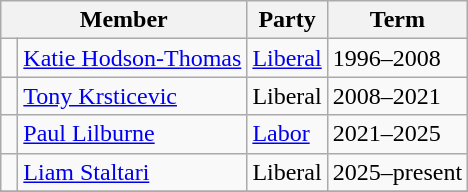<table class="wikitable">
<tr>
<th colspan="2">Member</th>
<th>Party</th>
<th>Term</th>
</tr>
<tr>
<td> </td>
<td><a href='#'>Katie Hodson-Thomas</a></td>
<td><a href='#'>Liberal</a></td>
<td>1996–2008</td>
</tr>
<tr>
<td> </td>
<td><a href='#'>Tony Krsticevic</a></td>
<td>Liberal</td>
<td>2008–2021</td>
</tr>
<tr>
<td> </td>
<td><a href='#'>Paul Lilburne</a></td>
<td><a href='#'>Labor</a></td>
<td>2021–2025</td>
</tr>
<tr>
<td> </td>
<td><a href='#'>Liam Staltari</a></td>
<td>Liberal</td>
<td>2025–present</td>
</tr>
<tr>
</tr>
</table>
